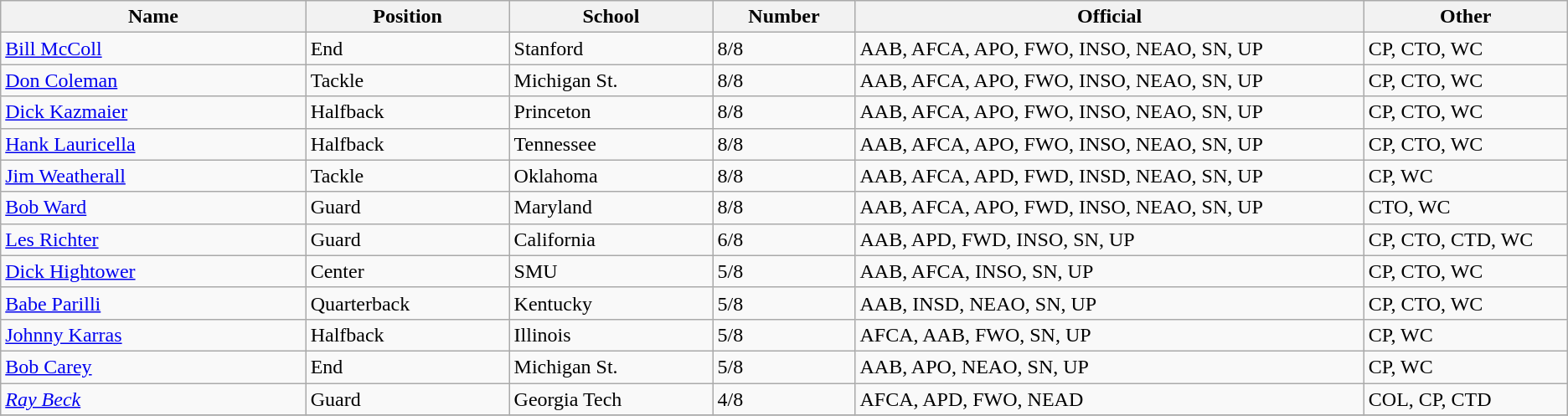<table class="wikitable sortable">
<tr>
<th bgcolor="#DDDDFF" width="15%">Name</th>
<th bgcolor="#DDDDFF" width="10%">Position</th>
<th bgcolor="#DDDDFF" width="10%">School</th>
<th bgcolor="#DDDDFF" width="7%">Number</th>
<th bgcolor="#DDDDFF" width="25%">Official</th>
<th bgcolor="#DDDDFF" width="10%">Other</th>
</tr>
<tr align="left">
<td><a href='#'>Bill McColl</a></td>
<td>End</td>
<td>Stanford</td>
<td>8/8</td>
<td>AAB, AFCA, APO, FWO, INSO, NEAO, SN, UP</td>
<td>CP, CTO, WC</td>
</tr>
<tr align="left">
<td><a href='#'>Don Coleman</a></td>
<td>Tackle</td>
<td>Michigan St.</td>
<td>8/8</td>
<td>AAB, AFCA, APO, FWO, INSO, NEAO, SN, UP</td>
<td>CP, CTO, WC</td>
</tr>
<tr align="left">
<td><a href='#'>Dick Kazmaier</a></td>
<td>Halfback</td>
<td>Princeton</td>
<td>8/8</td>
<td>AAB, AFCA, APO, FWO, INSO, NEAO, SN, UP</td>
<td>CP, CTO, WC</td>
</tr>
<tr align="left">
<td><a href='#'>Hank Lauricella</a></td>
<td>Halfback</td>
<td>Tennessee</td>
<td>8/8</td>
<td>AAB, AFCA, APO, FWO, INSO, NEAO, SN, UP</td>
<td>CP, CTO, WC</td>
</tr>
<tr align="left">
<td><a href='#'>Jim Weatherall</a></td>
<td>Tackle</td>
<td>Oklahoma</td>
<td>8/8</td>
<td>AAB, AFCA, APD, FWD, INSD, NEAO, SN, UP</td>
<td>CP, WC</td>
</tr>
<tr align="left">
<td><a href='#'>Bob Ward</a></td>
<td>Guard</td>
<td>Maryland</td>
<td>8/8</td>
<td>AAB, AFCA, APO, FWD, INSO, NEAO, SN, UP</td>
<td>CTO, WC</td>
</tr>
<tr align="left">
<td><a href='#'>Les Richter</a></td>
<td>Guard</td>
<td>California</td>
<td>6/8</td>
<td>AAB, APD, FWD, INSO, SN, UP</td>
<td>CP, CTO, CTD, WC</td>
</tr>
<tr align="left">
<td><a href='#'>Dick Hightower</a></td>
<td>Center</td>
<td>SMU</td>
<td>5/8</td>
<td>AAB, AFCA, INSO, SN, UP</td>
<td>CP, CTO, WC</td>
</tr>
<tr align="left">
<td><a href='#'>Babe Parilli</a></td>
<td>Quarterback</td>
<td>Kentucky</td>
<td>5/8</td>
<td>AAB, INSD, NEAO, SN, UP</td>
<td>CP, CTO, WC</td>
</tr>
<tr align="left">
<td><a href='#'>Johnny Karras</a></td>
<td>Halfback</td>
<td>Illinois</td>
<td>5/8</td>
<td>AFCA, AAB, FWO, SN, UP</td>
<td>CP, WC</td>
</tr>
<tr align="left">
<td><a href='#'>Bob Carey</a></td>
<td>End</td>
<td>Michigan St.</td>
<td>5/8</td>
<td>AAB, APO, NEAO, SN, UP</td>
<td>CP, WC</td>
</tr>
<tr align="left">
<td><em><a href='#'>Ray Beck</a></em></td>
<td>Guard</td>
<td>Georgia Tech</td>
<td>4/8</td>
<td>AFCA, APD, FWO, NEAD</td>
<td>COL, CP, CTD</td>
</tr>
<tr align="left">
</tr>
</table>
